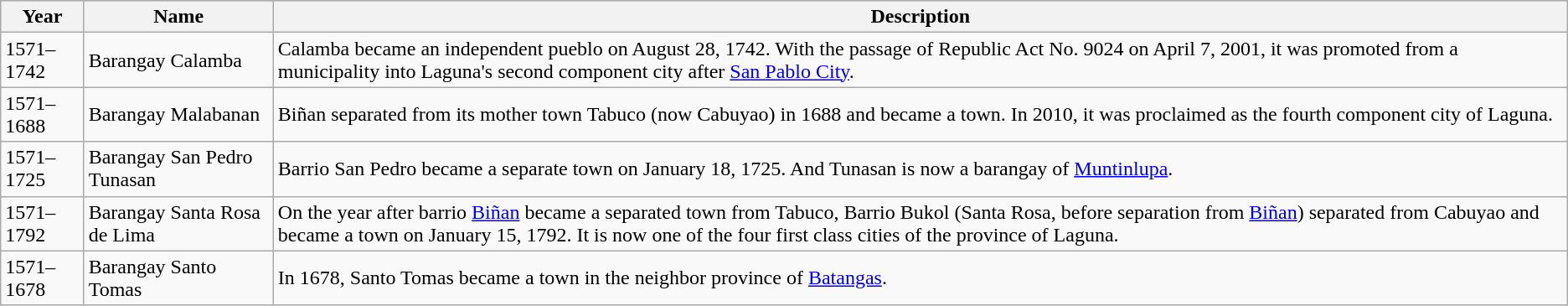<table class="wikitable">
<tr style="background:#ccc;">
<th>Year</th>
<th>Name</th>
<th>Description</th>
</tr>
<tr>
<td>1571–1742</td>
<td>Barangay Calamba</td>
<td>Calamba became an independent pueblo on August 28, 1742. With the passage of Republic Act No. 9024 on April 7, 2001, it was promoted from a municipality into Laguna's second component city after <a href='#'>San Pablo City</a>.</td>
</tr>
<tr>
<td>1571–1688</td>
<td>Barangay Malabanan</td>
<td>Biñan separated from its mother town Tabuco (now Cabuyao) in 1688 and became a town. In 2010, it was proclaimed as the fourth component city of Laguna.</td>
</tr>
<tr>
<td>1571–1725</td>
<td>Barangay San Pedro Tunasan</td>
<td>Barrio San Pedro became a separate town on January 18, 1725. And Tunasan is now a barangay of <a href='#'>Muntinlupa</a>.</td>
</tr>
<tr>
<td>1571–1792</td>
<td>Barangay Santa Rosa de Lima</td>
<td>On the year after barrio <a href='#'>Biñan</a> became a separated town from Tabuco, Barrio Bukol (Santa Rosa, before separation from <a href='#'>Biñan</a>) separated from Cabuyao and became a town on January 15, 1792. It is now one of the four first class cities of the province of Laguna.</td>
</tr>
<tr>
<td>1571–1678</td>
<td>Barangay Santo Tomas</td>
<td>In 1678, Santo Tomas became a town in the neighbor province of <a href='#'>Batangas</a>.</td>
</tr>
</table>
